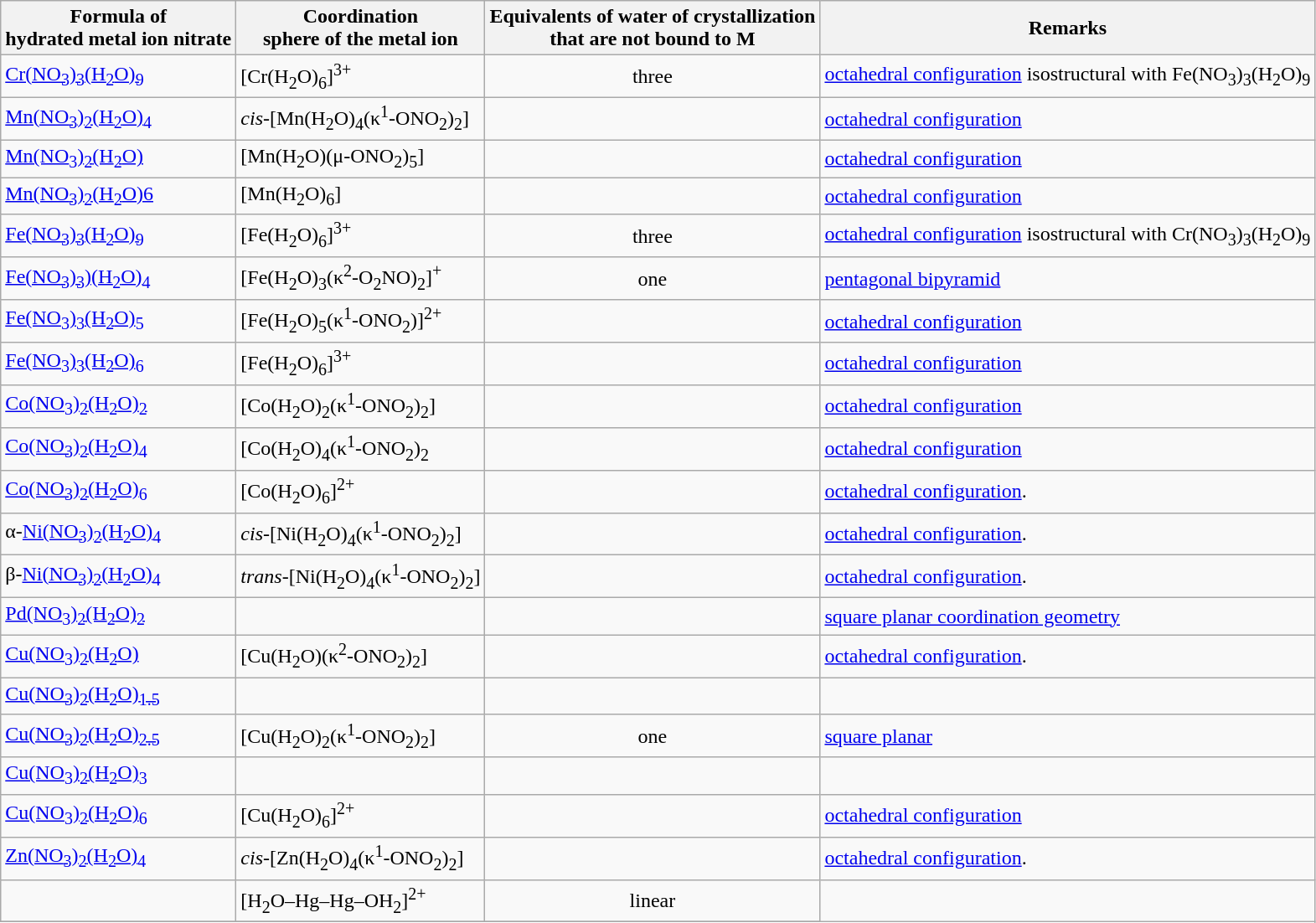<table class="wikitable">
<tr>
<th>Formula of<br> hydrated metal ion nitrate</th>
<th>Coordination<br>sphere of the metal ion</th>
<th>Equivalents of water of crystallization<br> that are not bound to M</th>
<th>Remarks</th>
</tr>
<tr>
<td><a href='#'>Cr(NO<sub>3</sub>)<sub>3</sub>(H<sub>2</sub>O)<sub>9</sub></a></td>
<td>[Cr(H<sub>2</sub>O)<sub>6</sub>]<sup>3+</sup></td>
<td style="text-align:center;">three</td>
<td><a href='#'>octahedral configuration</a> isostructural with Fe(NO<sub>3</sub>)<sub>3</sub>(H<sub>2</sub>O)<sub>9</sub></td>
</tr>
<tr>
<td><a href='#'>Mn(NO<sub>3</sub>)<sub>2</sub>(H<sub>2</sub>O)<sub>4</sub></a></td>
<td><em>cis</em>-[Mn(H<sub>2</sub>O)<sub>4</sub>(κ<sup>1</sup>-ONO<sub>2</sub>)<sub>2</sub>]</td>
<td></td>
<td><a href='#'>octahedral configuration</a></td>
</tr>
<tr>
<td><a href='#'>Mn(NO<sub>3</sub>)<sub>2</sub>(H<sub>2</sub>O)</a></td>
<td>[Mn(H<sub>2</sub>O)(μ-ONO<sub>2</sub>)<sub>5</sub>]</td>
<td></td>
<td><a href='#'>octahedral configuration</a></td>
</tr>
<tr>
<td><a href='#'>Mn(NO<sub>3</sub>)<sub>2</sub>(H<sub>2</sub>O)6</a></td>
<td>[Mn(H<sub>2</sub>O)<sub>6</sub>]</td>
<td></td>
<td><a href='#'>octahedral configuration</a></td>
</tr>
<tr>
<td><a href='#'>Fe(NO<sub>3</sub>)<sub>3</sub>(H<sub>2</sub>O)<sub>9</sub></a></td>
<td>[Fe(H<sub>2</sub>O)<sub>6</sub>]<sup>3+</sup></td>
<td style="text-align:center;">three</td>
<td><a href='#'>octahedral configuration</a> isostructural with Cr(NO<sub>3</sub>)<sub>3</sub>(H<sub>2</sub>O)<sub>9</sub></td>
</tr>
<tr>
<td><a href='#'>Fe(NO<sub>3</sub>)<sub>3</sub>)(H<sub>2</sub>O)<sub>4</sub></a></td>
<td>[Fe(H<sub>2</sub>O)<sub>3</sub>(κ<sup>2</sup>-O<sub>2</sub>NO)<sub>2</sub>]<sup>+</sup></td>
<td style="text-align:center;">one</td>
<td><a href='#'>pentagonal bipyramid</a></td>
</tr>
<tr>
<td><a href='#'>Fe(NO<sub>3</sub>)<sub>3</sub>(H<sub>2</sub>O)<sub>5</sub></a></td>
<td>[Fe(H<sub>2</sub>O)<sub>5</sub>(κ<sup>1</sup>-ONO<sub>2</sub>)]<sup>2+</sup></td>
<td></td>
<td><a href='#'>octahedral configuration</a></td>
</tr>
<tr>
<td><a href='#'>Fe(NO<sub>3</sub>)<sub>3</sub>(H<sub>2</sub>O)<sub>6</sub></a></td>
<td>[Fe(H<sub>2</sub>O)<sub>6</sub>]<sup>3+</sup></td>
<td></td>
<td><a href='#'>octahedral configuration</a></td>
</tr>
<tr>
<td><a href='#'>Co(NO<sub>3</sub>)<sub>2</sub>(H<sub>2</sub>O)<sub>2</sub></a></td>
<td>[Co(H<sub>2</sub>O)<sub>2</sub>(κ<sup>1</sup>-ONO<sub>2</sub>)<sub>2</sub>]</td>
<td></td>
<td><a href='#'>octahedral configuration</a></td>
</tr>
<tr>
<td><a href='#'>Co(NO<sub>3</sub>)<sub>2</sub>(H<sub>2</sub>O)<sub>4</sub></a></td>
<td>[Co(H<sub>2</sub>O)<sub>4</sub>(κ<sup>1</sup>-ONO<sub>2</sub>)<sub>2</sub></td>
<td></td>
<td><a href='#'>octahedral configuration</a></td>
</tr>
<tr>
<td><a href='#'>Co(NO<sub>3</sub>)<sub>2</sub>(H<sub>2</sub>O)<sub>6</sub></a></td>
<td>[Co(H<sub>2</sub>O)<sub>6</sub>]<sup>2+</sup></td>
<td></td>
<td><a href='#'>octahedral configuration</a>.</td>
</tr>
<tr>
<td>α-<a href='#'>Ni(NO<sub>3</sub>)<sub>2</sub>(H<sub>2</sub>O)<sub>4</sub></a></td>
<td><em>cis</em>-[Ni(H<sub>2</sub>O)<sub>4</sub>(κ<sup>1</sup>-ONO<sub>2</sub>)<sub>2</sub>]</td>
<td></td>
<td><a href='#'>octahedral configuration</a>.</td>
</tr>
<tr>
<td>β-<a href='#'>Ni(NO<sub>3</sub>)<sub>2</sub>(H<sub>2</sub>O)<sub>4</sub></a></td>
<td><em>trans</em>-[Ni(H<sub>2</sub>O)<sub>4</sub>(κ<sup>1</sup>-ONO<sub>2</sub>)<sub>2</sub>]</td>
<td></td>
<td><a href='#'>octahedral configuration</a>.</td>
</tr>
<tr>
<td><a href='#'>Pd(NO<sub>3</sub>)<sub>2</sub>(H<sub>2</sub>O)<sub>2</sub></a></td>
<td></td>
<td></td>
<td><a href='#'>square planar coordination geometry</a></td>
</tr>
<tr>
<td><a href='#'>Cu(NO<sub>3</sub>)<sub>2</sub>(H<sub>2</sub>O)</a></td>
<td>[Cu(H<sub>2</sub>O)(κ<sup>2</sup>-ONO<sub>2</sub>)<sub>2</sub>]</td>
<td></td>
<td><a href='#'>octahedral configuration</a>.</td>
</tr>
<tr>
<td><a href='#'>Cu(NO<sub>3</sub>)<sub>2</sub>(H<sub>2</sub>O)<sub>1.5</sub></a></td>
<td></td>
<td></td>
<td></td>
</tr>
<tr>
<td><a href='#'>Cu(NO<sub>3</sub>)<sub>2</sub>(H<sub>2</sub>O)<sub>2.5</sub></a></td>
<td>[Cu(H<sub>2</sub>O)<sub>2</sub>(κ<sup>1</sup>-ONO<sub>2</sub>)<sub>2</sub>]</td>
<td style="text-align:center;">one</td>
<td><a href='#'>square planar</a></td>
</tr>
<tr>
<td><a href='#'>Cu(NO<sub>3</sub>)<sub>2</sub>(H<sub>2</sub>O)<sub>3</sub></a></td>
<td></td>
<td></td>
<td></td>
</tr>
<tr>
<td><a href='#'>Cu(NO<sub>3</sub>)<sub>2</sub>(H<sub>2</sub>O)<sub>6</sub></a></td>
<td>[Cu(H<sub>2</sub>O)<sub>6</sub>]<sup>2+</sup></td>
<td></td>
<td><a href='#'>octahedral configuration</a></td>
</tr>
<tr>
<td><a href='#'>Zn(NO<sub>3</sub>)<sub>2</sub>(H<sub>2</sub>O)<sub>4</sub></a></td>
<td><em>cis</em>-[Zn(H<sub>2</sub>O)<sub>4</sub>(κ<sup>1</sup>-ONO<sub>2</sub>)<sub>2</sub>]</td>
<td></td>
<td><a href='#'>octahedral configuration</a>.</td>
</tr>
<tr>
<td></td>
<td>[H<sub>2</sub>O–Hg–Hg–OH<sub>2</sub>]<sup>2+</sup></td>
<td style="text-align:center;">linear</td>
</tr>
<tr>
</tr>
</table>
